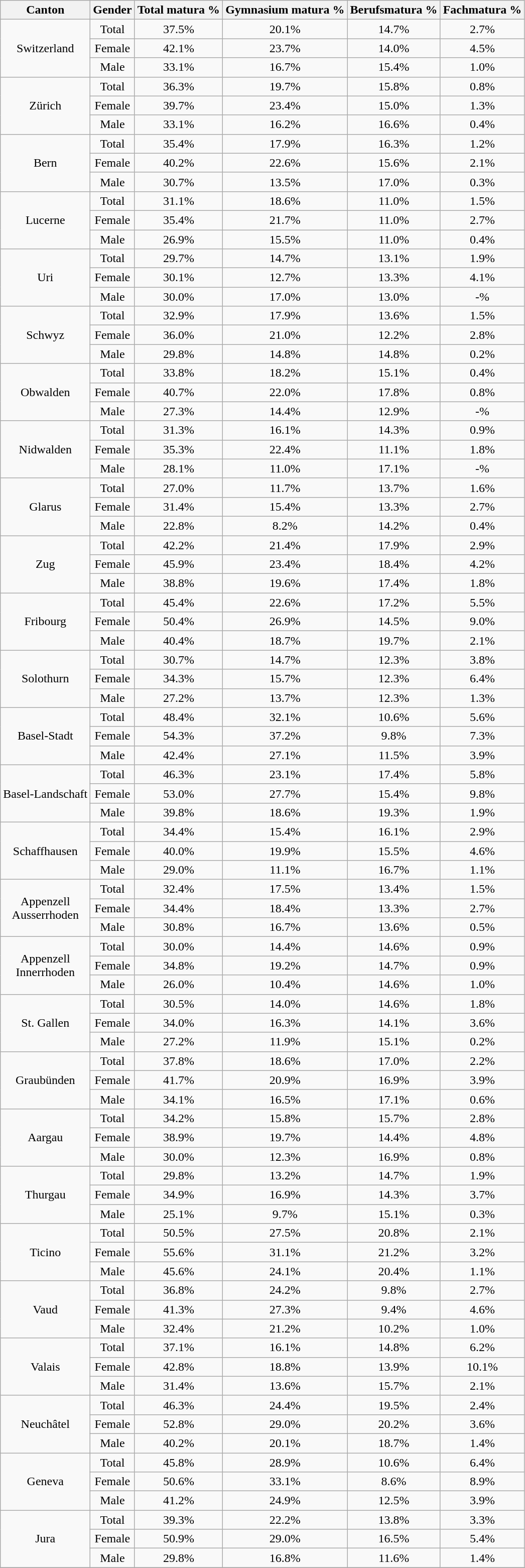<table class="wikitable sortable collapsible collapsed" style ="text-align: center">
<tr>
<th>Canton</th>
<th>Gender</th>
<th>Total matura %</th>
<th>Gymnasium matura %</th>
<th>Berufsmatura %</th>
<th>Fachmatura %</th>
</tr>
<tr>
<td rowspan="3">Switzerland</td>
<td>Total</td>
<td>37.5%</td>
<td>20.1%</td>
<td>14.7%</td>
<td>2.7%</td>
</tr>
<tr>
<td>Female</td>
<td>42.1%</td>
<td>23.7%</td>
<td>14.0%</td>
<td>4.5%</td>
</tr>
<tr>
<td>Male</td>
<td>33.1%</td>
<td>16.7%</td>
<td>15.4%</td>
<td>1.0%</td>
</tr>
<tr>
<td rowspan="3">Zürich</td>
<td>Total</td>
<td>36.3%</td>
<td>19.7%</td>
<td>15.8%</td>
<td>0.8%</td>
</tr>
<tr>
<td>Female</td>
<td>39.7%</td>
<td>23.4%</td>
<td>15.0%</td>
<td>1.3%</td>
</tr>
<tr>
<td>Male</td>
<td>33.1%</td>
<td>16.2%</td>
<td>16.6%</td>
<td>0.4%</td>
</tr>
<tr>
<td rowspan="3">Bern</td>
<td>Total</td>
<td>35.4%</td>
<td>17.9%</td>
<td>16.3%</td>
<td>1.2%</td>
</tr>
<tr>
<td>Female</td>
<td>40.2%</td>
<td>22.6%</td>
<td>15.6%</td>
<td>2.1%</td>
</tr>
<tr>
<td>Male</td>
<td>30.7%</td>
<td>13.5%</td>
<td>17.0%</td>
<td>0.3%</td>
</tr>
<tr>
<td rowspan="3">Lucerne</td>
<td>Total</td>
<td>31.1%</td>
<td>18.6%</td>
<td>11.0%</td>
<td>1.5%</td>
</tr>
<tr>
<td>Female</td>
<td>35.4%</td>
<td>21.7%</td>
<td>11.0%</td>
<td>2.7%</td>
</tr>
<tr>
<td>Male</td>
<td>26.9%</td>
<td>15.5%</td>
<td>11.0%</td>
<td>0.4%</td>
</tr>
<tr>
<td rowspan="3">Uri</td>
<td>Total</td>
<td>29.7%</td>
<td>14.7%</td>
<td>13.1%</td>
<td>1.9%</td>
</tr>
<tr>
<td>Female</td>
<td>30.1%</td>
<td>12.7%</td>
<td>13.3%</td>
<td>4.1%</td>
</tr>
<tr>
<td>Male</td>
<td>30.0%</td>
<td>17.0%</td>
<td>13.0%</td>
<td>-%</td>
</tr>
<tr>
<td rowspan="3">Schwyz</td>
<td>Total</td>
<td>32.9%</td>
<td>17.9%</td>
<td>13.6%</td>
<td>1.5%</td>
</tr>
<tr>
<td>Female</td>
<td>36.0%</td>
<td>21.0%</td>
<td>12.2%</td>
<td>2.8%</td>
</tr>
<tr>
<td>Male</td>
<td>29.8%</td>
<td>14.8%</td>
<td>14.8%</td>
<td>0.2%</td>
</tr>
<tr>
<td rowspan="3">Obwalden</td>
<td>Total</td>
<td>33.8%</td>
<td>18.2%</td>
<td>15.1%</td>
<td>0.4%</td>
</tr>
<tr>
<td>Female</td>
<td>40.7%</td>
<td>22.0%</td>
<td>17.8%</td>
<td>0.8%</td>
</tr>
<tr>
<td>Male</td>
<td>27.3%</td>
<td>14.4%</td>
<td>12.9%</td>
<td>-%</td>
</tr>
<tr>
<td rowspan="3">Nidwalden</td>
<td>Total</td>
<td>31.3%</td>
<td>16.1%</td>
<td>14.3%</td>
<td>0.9%</td>
</tr>
<tr>
<td>Female</td>
<td>35.3%</td>
<td>22.4%</td>
<td>11.1%</td>
<td>1.8%</td>
</tr>
<tr>
<td>Male</td>
<td>28.1%</td>
<td>11.0%</td>
<td>17.1%</td>
<td>-%</td>
</tr>
<tr>
<td rowspan="3">Glarus</td>
<td>Total</td>
<td>27.0%</td>
<td>11.7%</td>
<td>13.7%</td>
<td>1.6%</td>
</tr>
<tr>
<td>Female</td>
<td>31.4%</td>
<td>15.4%</td>
<td>13.3%</td>
<td>2.7%</td>
</tr>
<tr>
<td>Male</td>
<td>22.8%</td>
<td>8.2%</td>
<td>14.2%</td>
<td>0.4%</td>
</tr>
<tr>
<td rowspan="3">Zug</td>
<td>Total</td>
<td>42.2%</td>
<td>21.4%</td>
<td>17.9%</td>
<td>2.9%</td>
</tr>
<tr>
<td>Female</td>
<td>45.9%</td>
<td>23.4%</td>
<td>18.4%</td>
<td>4.2%</td>
</tr>
<tr>
<td>Male</td>
<td>38.8%</td>
<td>19.6%</td>
<td>17.4%</td>
<td>1.8%</td>
</tr>
<tr>
<td rowspan="3">Fribourg</td>
<td>Total</td>
<td>45.4%</td>
<td>22.6%</td>
<td>17.2%</td>
<td>5.5%</td>
</tr>
<tr>
<td>Female</td>
<td>50.4%</td>
<td>26.9%</td>
<td>14.5%</td>
<td>9.0%</td>
</tr>
<tr>
<td>Male</td>
<td>40.4%</td>
<td>18.7%</td>
<td>19.7%</td>
<td>2.1%</td>
</tr>
<tr>
<td rowspan="3">Solothurn</td>
<td>Total</td>
<td>30.7%</td>
<td>14.7%</td>
<td>12.3%</td>
<td>3.8%</td>
</tr>
<tr>
<td>Female</td>
<td>34.3%</td>
<td>15.7%</td>
<td>12.3%</td>
<td>6.4%</td>
</tr>
<tr>
<td>Male</td>
<td>27.2%</td>
<td>13.7%</td>
<td>12.3%</td>
<td>1.3%</td>
</tr>
<tr>
<td rowspan="3">Basel-Stadt</td>
<td>Total</td>
<td>48.4%</td>
<td>32.1%</td>
<td>10.6%</td>
<td>5.6%</td>
</tr>
<tr>
<td>Female</td>
<td>54.3%</td>
<td>37.2%</td>
<td>9.8%</td>
<td>7.3%</td>
</tr>
<tr>
<td>Male</td>
<td>42.4%</td>
<td>27.1%</td>
<td>11.5%</td>
<td>3.9%</td>
</tr>
<tr>
<td rowspan="3">Basel-Landschaft</td>
<td>Total</td>
<td>46.3%</td>
<td>23.1%</td>
<td>17.4%</td>
<td>5.8%</td>
</tr>
<tr>
<td>Female</td>
<td>53.0%</td>
<td>27.7%</td>
<td>15.4%</td>
<td>9.8%</td>
</tr>
<tr>
<td>Male</td>
<td>39.8%</td>
<td>18.6%</td>
<td>19.3%</td>
<td>1.9%</td>
</tr>
<tr>
<td rowspan="3">Schaffhausen</td>
<td>Total</td>
<td>34.4%</td>
<td>15.4%</td>
<td>16.1%</td>
<td>2.9%</td>
</tr>
<tr>
<td>Female</td>
<td>40.0%</td>
<td>19.9%</td>
<td>15.5%</td>
<td>4.6%</td>
</tr>
<tr>
<td>Male</td>
<td>29.0%</td>
<td>11.1%</td>
<td>16.7%</td>
<td>1.1%</td>
</tr>
<tr>
<td rowspan="3">Appenzell <br>Ausserrhoden</td>
<td>Total</td>
<td>32.4%</td>
<td>17.5%</td>
<td>13.4%</td>
<td>1.5%</td>
</tr>
<tr>
<td>Female</td>
<td>34.4%</td>
<td>18.4%</td>
<td>13.3%</td>
<td>2.7%</td>
</tr>
<tr>
<td>Male</td>
<td>30.8%</td>
<td>16.7%</td>
<td>13.6%</td>
<td>0.5%</td>
</tr>
<tr>
<td rowspan="3">Appenzell <br>Innerrhoden</td>
<td>Total</td>
<td>30.0%</td>
<td>14.4%</td>
<td>14.6%</td>
<td>0.9%</td>
</tr>
<tr>
<td>Female</td>
<td>34.8%</td>
<td>19.2%</td>
<td>14.7%</td>
<td>0.9%</td>
</tr>
<tr>
<td>Male</td>
<td>26.0%</td>
<td>10.4%</td>
<td>14.6%</td>
<td>1.0%</td>
</tr>
<tr>
<td rowspan="3">St. Gallen</td>
<td>Total</td>
<td>30.5%</td>
<td>14.0%</td>
<td>14.6%</td>
<td>1.8%</td>
</tr>
<tr>
<td>Female</td>
<td>34.0%</td>
<td>16.3%</td>
<td>14.1%</td>
<td>3.6%</td>
</tr>
<tr>
<td>Male</td>
<td>27.2%</td>
<td>11.9%</td>
<td>15.1%</td>
<td>0.2%</td>
</tr>
<tr>
<td rowspan="3">Graubünden</td>
<td>Total</td>
<td>37.8%</td>
<td>18.6%</td>
<td>17.0%</td>
<td>2.2%</td>
</tr>
<tr>
<td>Female</td>
<td>41.7%</td>
<td>20.9%</td>
<td>16.9%</td>
<td>3.9%</td>
</tr>
<tr>
<td>Male</td>
<td>34.1%</td>
<td>16.5%</td>
<td>17.1%</td>
<td>0.6%</td>
</tr>
<tr>
<td rowspan="3">Aargau</td>
<td>Total</td>
<td>34.2%</td>
<td>15.8%</td>
<td>15.7%</td>
<td>2.8%</td>
</tr>
<tr>
<td>Female</td>
<td>38.9%</td>
<td>19.7%</td>
<td>14.4%</td>
<td>4.8%</td>
</tr>
<tr>
<td>Male</td>
<td>30.0%</td>
<td>12.3%</td>
<td>16.9%</td>
<td>0.8%</td>
</tr>
<tr>
<td rowspan="3">Thurgau</td>
<td>Total</td>
<td>29.8%</td>
<td>13.2%</td>
<td>14.7%</td>
<td>1.9%</td>
</tr>
<tr>
<td>Female</td>
<td>34.9%</td>
<td>16.9%</td>
<td>14.3%</td>
<td>3.7%</td>
</tr>
<tr>
<td>Male</td>
<td>25.1%</td>
<td>9.7%</td>
<td>15.1%</td>
<td>0.3%</td>
</tr>
<tr>
<td rowspan="3">Ticino</td>
<td>Total</td>
<td>50.5%</td>
<td>27.5%</td>
<td>20.8%</td>
<td>2.1%</td>
</tr>
<tr>
<td>Female</td>
<td>55.6%</td>
<td>31.1%</td>
<td>21.2%</td>
<td>3.2%</td>
</tr>
<tr>
<td>Male</td>
<td>45.6%</td>
<td>24.1%</td>
<td>20.4%</td>
<td>1.1%</td>
</tr>
<tr>
<td rowspan="3">Vaud</td>
<td>Total</td>
<td>36.8%</td>
<td>24.2%</td>
<td>9.8%</td>
<td>2.7%</td>
</tr>
<tr>
<td>Female</td>
<td>41.3%</td>
<td>27.3%</td>
<td>9.4%</td>
<td>4.6%</td>
</tr>
<tr>
<td>Male</td>
<td>32.4%</td>
<td>21.2%</td>
<td>10.2%</td>
<td>1.0%</td>
</tr>
<tr>
<td rowspan="3">Valais</td>
<td>Total</td>
<td>37.1%</td>
<td>16.1%</td>
<td>14.8%</td>
<td>6.2%</td>
</tr>
<tr>
<td>Female</td>
<td>42.8%</td>
<td>18.8%</td>
<td>13.9%</td>
<td>10.1%</td>
</tr>
<tr>
<td>Male</td>
<td>31.4%</td>
<td>13.6%</td>
<td>15.7%</td>
<td>2.1%</td>
</tr>
<tr>
<td rowspan="3">Neuchâtel</td>
<td>Total</td>
<td>46.3%</td>
<td>24.4%</td>
<td>19.5%</td>
<td>2.4%</td>
</tr>
<tr>
<td>Female</td>
<td>52.8%</td>
<td>29.0%</td>
<td>20.2%</td>
<td>3.6%</td>
</tr>
<tr>
<td>Male</td>
<td>40.2%</td>
<td>20.1%</td>
<td>18.7%</td>
<td>1.4%</td>
</tr>
<tr>
<td rowspan="3">Geneva</td>
<td>Total</td>
<td>45.8%</td>
<td>28.9%</td>
<td>10.6%</td>
<td>6.4%</td>
</tr>
<tr>
<td>Female</td>
<td>50.6%</td>
<td>33.1%</td>
<td>8.6%</td>
<td>8.9%</td>
</tr>
<tr>
<td>Male</td>
<td>41.2%</td>
<td>24.9%</td>
<td>12.5%</td>
<td>3.9%</td>
</tr>
<tr>
<td rowspan="3">Jura</td>
<td>Total</td>
<td>39.3%</td>
<td>22.2%</td>
<td>13.8%</td>
<td>3.3%</td>
</tr>
<tr>
<td>Female</td>
<td>50.9%</td>
<td>29.0%</td>
<td>16.5%</td>
<td>5.4%</td>
</tr>
<tr>
<td>Male</td>
<td>29.8%</td>
<td>16.8%</td>
<td>11.6%</td>
<td>1.4%</td>
</tr>
<tr>
</tr>
</table>
